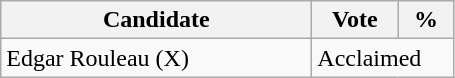<table class="wikitable">
<tr>
<th bgcolor="#DDDDFF" width="200px">Candidate</th>
<th bgcolor="#DDDDFF" width="50px">Vote</th>
<th bgcolor="#DDDDFF" width="30px">%</th>
</tr>
<tr>
<td>Edgar Rouleau (X)</td>
<td colspan="2">Acclaimed</td>
</tr>
</table>
